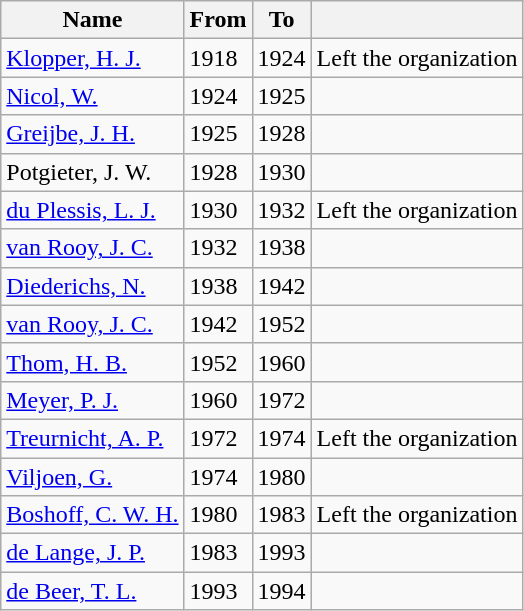<table class="sortable wikitable">
<tr>
<th align="center">Name</th>
<th align="center">From</th>
<th align="center">To</th>
<th align="center"></th>
</tr>
<tr>
<td><a href='#'>Klopper, H. J.</a></td>
<td>1918</td>
<td>1924</td>
<td>Left the organization</td>
</tr>
<tr>
<td><a href='#'>Nicol, W.</a></td>
<td>1924</td>
<td>1925</td>
<td></td>
</tr>
<tr>
<td><a href='#'>Greijbe, J. H.</a></td>
<td>1925</td>
<td>1928</td>
<td></td>
</tr>
<tr>
<td>Potgieter, J. W.</td>
<td>1928</td>
<td>1930</td>
<td></td>
</tr>
<tr>
<td><a href='#'>du Plessis, L. J.</a></td>
<td>1930</td>
<td>1932</td>
<td>Left the organization</td>
</tr>
<tr>
<td><a href='#'>van Rooy, J. C.</a></td>
<td>1932</td>
<td>1938</td>
<td></td>
</tr>
<tr>
<td><a href='#'>Diederichs, N.</a></td>
<td>1938</td>
<td>1942</td>
<td></td>
</tr>
<tr>
<td><a href='#'>van Rooy, J. C.</a></td>
<td>1942</td>
<td>1952</td>
<td></td>
</tr>
<tr>
<td><a href='#'>Thom, H. B.</a></td>
<td>1952</td>
<td>1960</td>
<td></td>
</tr>
<tr>
<td><a href='#'>Meyer, P. J.</a></td>
<td>1960</td>
<td>1972</td>
<td></td>
</tr>
<tr>
<td><a href='#'>Treurnicht, A. P.</a></td>
<td>1972</td>
<td>1974</td>
<td>Left the organization</td>
</tr>
<tr>
<td><a href='#'>Viljoen, G.</a></td>
<td>1974</td>
<td>1980</td>
<td></td>
</tr>
<tr>
<td><a href='#'>Boshoff, C. W. H.</a></td>
<td>1980</td>
<td>1983</td>
<td>Left the organization</td>
</tr>
<tr>
<td><a href='#'>de Lange, J. P.</a></td>
<td>1983</td>
<td>1993</td>
<td></td>
</tr>
<tr>
<td><a href='#'>de Beer, T. L.</a></td>
<td>1993</td>
<td>1994</td>
<td></td>
</tr>
</table>
